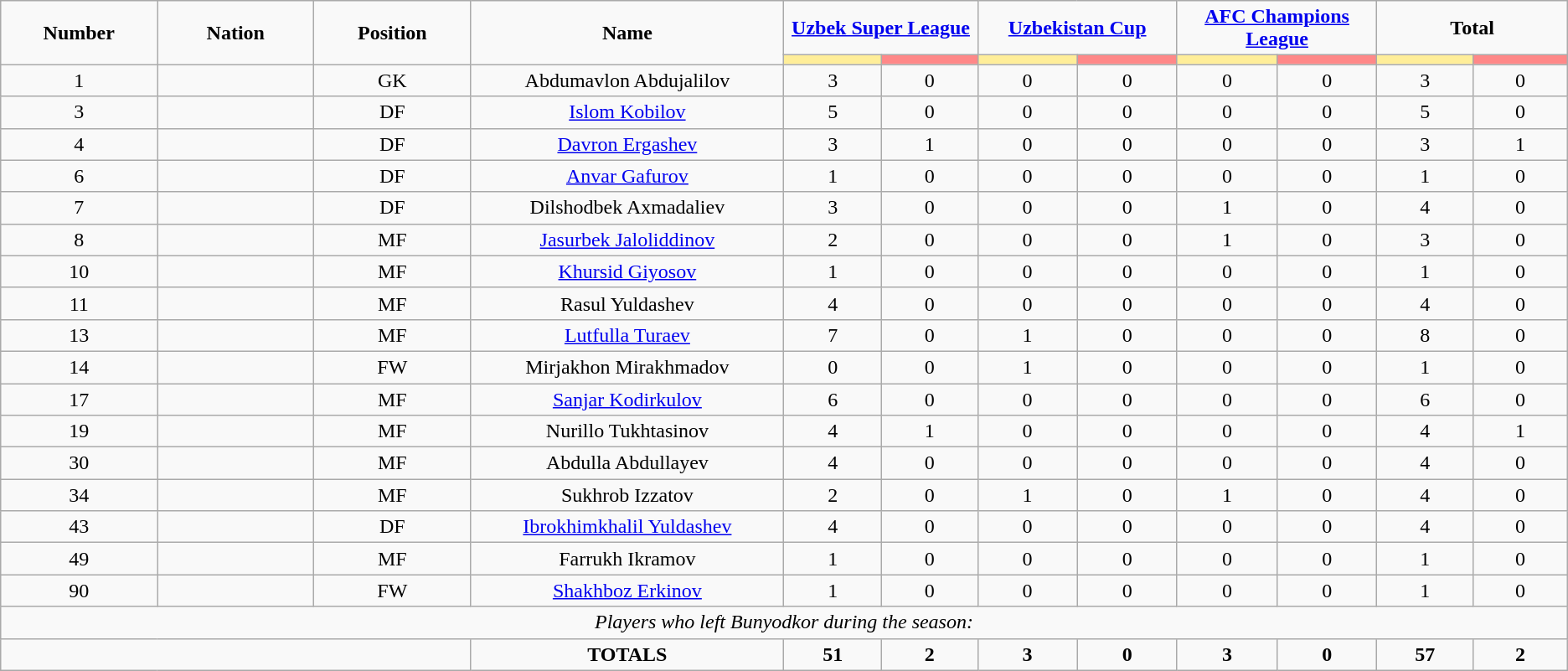<table class="wikitable" style="font-size: 100%; text-align: center;">
<tr>
<td rowspan="2" width="10%" align="center"><strong>Number</strong></td>
<td rowspan="2" width="10%" align="center"><strong>Nation</strong></td>
<td rowspan="2" width="10%" align="center"><strong>Position</strong></td>
<td rowspan="2" width="20%" align="center"><strong>Name</strong></td>
<td colspan="2" align="center"><strong><a href='#'>Uzbek Super League</a></strong></td>
<td colspan="2" align="center"><strong><a href='#'>Uzbekistan Cup</a></strong></td>
<td colspan="2" align="center"><strong><a href='#'>AFC Champions League</a></strong></td>
<td colspan="2" align="center"><strong>Total</strong></td>
</tr>
<tr>
<th width=80 style="background: #FFEE99"></th>
<th width=80 style="background: #FF8888"></th>
<th width=80 style="background: #FFEE99"></th>
<th width=80 style="background: #FF8888"></th>
<th width=80 style="background: #FFEE99"></th>
<th width=80 style="background: #FF8888"></th>
<th width=80 style="background: #FFEE99"></th>
<th width=80 style="background: #FF8888"></th>
</tr>
<tr>
<td>1</td>
<td></td>
<td>GK</td>
<td>Abdumavlon Abdujalilov</td>
<td>3</td>
<td>0</td>
<td>0</td>
<td>0</td>
<td>0</td>
<td>0</td>
<td>3</td>
<td>0</td>
</tr>
<tr>
<td>3</td>
<td></td>
<td>DF</td>
<td><a href='#'>Islom Kobilov</a></td>
<td>5</td>
<td>0</td>
<td>0</td>
<td>0</td>
<td>0</td>
<td>0</td>
<td>5</td>
<td>0</td>
</tr>
<tr>
<td>4</td>
<td></td>
<td>DF</td>
<td><a href='#'>Davron Ergashev</a></td>
<td>3</td>
<td>1</td>
<td>0</td>
<td>0</td>
<td>0</td>
<td>0</td>
<td>3</td>
<td>1</td>
</tr>
<tr>
<td>6</td>
<td></td>
<td>DF</td>
<td><a href='#'>Anvar Gafurov</a></td>
<td>1</td>
<td>0</td>
<td>0</td>
<td>0</td>
<td>0</td>
<td>0</td>
<td>1</td>
<td>0</td>
</tr>
<tr>
<td>7</td>
<td></td>
<td>DF</td>
<td>Dilshodbek Axmadaliev</td>
<td>3</td>
<td>0</td>
<td>0</td>
<td>0</td>
<td>1</td>
<td>0</td>
<td>4</td>
<td>0</td>
</tr>
<tr>
<td>8</td>
<td></td>
<td>MF</td>
<td><a href='#'>Jasurbek Jaloliddinov</a></td>
<td>2</td>
<td>0</td>
<td>0</td>
<td>0</td>
<td>1</td>
<td>0</td>
<td>3</td>
<td>0</td>
</tr>
<tr>
<td>10</td>
<td></td>
<td>MF</td>
<td><a href='#'>Khursid Giyosov</a></td>
<td>1</td>
<td>0</td>
<td>0</td>
<td>0</td>
<td>0</td>
<td>0</td>
<td>1</td>
<td>0</td>
</tr>
<tr>
<td>11</td>
<td></td>
<td>MF</td>
<td>Rasul Yuldashev</td>
<td>4</td>
<td>0</td>
<td>0</td>
<td>0</td>
<td>0</td>
<td>0</td>
<td>4</td>
<td>0</td>
</tr>
<tr>
<td>13</td>
<td></td>
<td>MF</td>
<td><a href='#'>Lutfulla Turaev</a></td>
<td>7</td>
<td>0</td>
<td>1</td>
<td>0</td>
<td>0</td>
<td>0</td>
<td>8</td>
<td>0</td>
</tr>
<tr>
<td>14</td>
<td></td>
<td>FW</td>
<td>Mirjakhon Mirakhmadov</td>
<td>0</td>
<td>0</td>
<td>1</td>
<td>0</td>
<td>0</td>
<td>0</td>
<td>1</td>
<td>0</td>
</tr>
<tr>
<td>17</td>
<td></td>
<td>MF</td>
<td><a href='#'>Sanjar Kodirkulov</a></td>
<td>6</td>
<td>0</td>
<td>0</td>
<td>0</td>
<td>0</td>
<td>0</td>
<td>6</td>
<td>0</td>
</tr>
<tr>
<td>19</td>
<td></td>
<td>MF</td>
<td>Nurillo Tukhtasinov</td>
<td>4</td>
<td>1</td>
<td>0</td>
<td>0</td>
<td>0</td>
<td>0</td>
<td>4</td>
<td>1</td>
</tr>
<tr>
<td>30</td>
<td></td>
<td>MF</td>
<td>Abdulla Abdullayev</td>
<td>4</td>
<td>0</td>
<td>0</td>
<td>0</td>
<td>0</td>
<td>0</td>
<td>4</td>
<td>0</td>
</tr>
<tr>
<td>34</td>
<td></td>
<td>MF</td>
<td>Sukhrob Izzatov</td>
<td>2</td>
<td>0</td>
<td>1</td>
<td>0</td>
<td>1</td>
<td>0</td>
<td>4</td>
<td>0</td>
</tr>
<tr>
<td>43</td>
<td></td>
<td>DF</td>
<td><a href='#'>Ibrokhimkhalil Yuldashev</a></td>
<td>4</td>
<td>0</td>
<td>0</td>
<td>0</td>
<td>0</td>
<td>0</td>
<td>4</td>
<td>0</td>
</tr>
<tr>
<td>49</td>
<td></td>
<td>MF</td>
<td>Farrukh Ikramov</td>
<td>1</td>
<td>0</td>
<td>0</td>
<td>0</td>
<td>0</td>
<td>0</td>
<td>1</td>
<td>0</td>
</tr>
<tr>
<td>90</td>
<td></td>
<td>FW</td>
<td><a href='#'>Shakhboz Erkinov</a></td>
<td>1</td>
<td>0</td>
<td>0</td>
<td>0</td>
<td>0</td>
<td>0</td>
<td>1</td>
<td>0</td>
</tr>
<tr>
<td colspan="14"><em>Players who left Bunyodkor  during the season:</em></td>
</tr>
<tr>
<td colspan="3"></td>
<td><strong>TOTALS</strong></td>
<td><strong>51</strong></td>
<td><strong>2</strong></td>
<td><strong>3</strong></td>
<td><strong>0</strong></td>
<td><strong>3</strong></td>
<td><strong>0</strong></td>
<td><strong>57</strong></td>
<td><strong>2</strong></td>
</tr>
</table>
